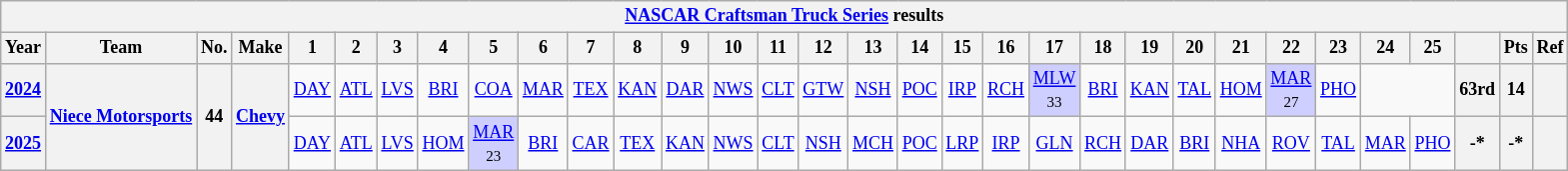<table class="wikitable" style="text-align:center; font-size:75%">
<tr>
<th colspan=32><a href='#'>NASCAR Craftsman Truck Series</a> results</th>
</tr>
<tr>
<th>Year</th>
<th>Team</th>
<th>No.</th>
<th>Make</th>
<th>1</th>
<th>2</th>
<th>3</th>
<th>4</th>
<th>5</th>
<th>6</th>
<th>7</th>
<th>8</th>
<th>9</th>
<th>10</th>
<th>11</th>
<th>12</th>
<th>13</th>
<th>14</th>
<th>15</th>
<th>16</th>
<th>17</th>
<th>18</th>
<th>19</th>
<th>20</th>
<th>21</th>
<th>22</th>
<th>23</th>
<th>24</th>
<th>25</th>
<th></th>
<th>Pts</th>
<th>Ref</th>
</tr>
<tr>
<th><a href='#'>2024</a></th>
<th rowspan=2><a href='#'>Niece Motorsports</a></th>
<th rowspan=2>44</th>
<th rowspan=2><a href='#'>Chevy</a></th>
<td><a href='#'>DAY</a></td>
<td><a href='#'>ATL</a></td>
<td><a href='#'>LVS</a></td>
<td><a href='#'>BRI</a></td>
<td><a href='#'>COA</a></td>
<td><a href='#'>MAR</a></td>
<td><a href='#'>TEX</a></td>
<td><a href='#'>KAN</a></td>
<td><a href='#'>DAR</a></td>
<td><a href='#'>NWS</a></td>
<td><a href='#'>CLT</a></td>
<td><a href='#'>GTW</a></td>
<td><a href='#'>NSH</a></td>
<td><a href='#'>POC</a></td>
<td><a href='#'>IRP</a></td>
<td><a href='#'>RCH</a></td>
<td style="background:#CFCFFF;"><a href='#'>MLW</a><br><small>33</small></td>
<td><a href='#'>BRI</a></td>
<td><a href='#'>KAN</a></td>
<td><a href='#'>TAL</a></td>
<td><a href='#'>HOM</a></td>
<td style="background:#CFCFFF;"><a href='#'>MAR</a><br><small>27</small></td>
<td><a href='#'>PHO</a></td>
<td colspan=2></td>
<th>63rd</th>
<th>14</th>
<th></th>
</tr>
<tr>
<th><a href='#'>2025</a></th>
<td><a href='#'>DAY</a></td>
<td><a href='#'>ATL</a></td>
<td><a href='#'>LVS</a></td>
<td><a href='#'>HOM</a></td>
<td style="background:#CFCFFF;"><a href='#'>MAR</a><br><small>23</small></td>
<td><a href='#'>BRI</a></td>
<td><a href='#'>CAR</a></td>
<td><a href='#'>TEX</a></td>
<td><a href='#'>KAN</a></td>
<td><a href='#'>NWS</a></td>
<td><a href='#'>CLT</a></td>
<td><a href='#'>NSH</a></td>
<td><a href='#'>MCH</a></td>
<td><a href='#'>POC</a></td>
<td><a href='#'>LRP</a></td>
<td><a href='#'>IRP</a></td>
<td><a href='#'>GLN</a></td>
<td><a href='#'>RCH</a></td>
<td><a href='#'>DAR</a></td>
<td><a href='#'>BRI</a></td>
<td><a href='#'>NHA</a></td>
<td><a href='#'>ROV</a></td>
<td><a href='#'>TAL</a></td>
<td><a href='#'>MAR</a></td>
<td><a href='#'>PHO</a></td>
<th>-*</th>
<th>-*</th>
<th></th>
</tr>
</table>
